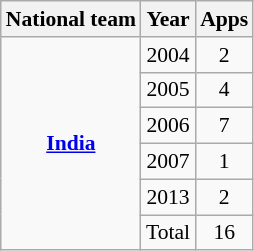<table class="wikitable" style="font-size:90%; text-align: center;">
<tr>
<th>National team</th>
<th>Year</th>
<th>Apps</th>
</tr>
<tr>
<td rowspan=7><strong><a href='#'>India</a></strong></td>
<td>2004</td>
<td>2</td>
</tr>
<tr>
<td>2005</td>
<td>4</td>
</tr>
<tr>
<td>2006</td>
<td>7</td>
</tr>
<tr>
<td>2007</td>
<td>1</td>
</tr>
<tr>
<td>2013</td>
<td>2</td>
</tr>
<tr>
<td>Total</td>
<td>16</td>
</tr>
</table>
